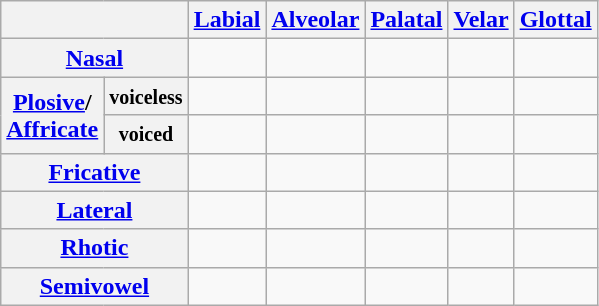<table class="wikitable" style="text-align: center;">
<tr>
<th colspan="2"></th>
<th><a href='#'>Labial</a></th>
<th><a href='#'>Alveolar</a></th>
<th><a href='#'>Palatal</a></th>
<th><a href='#'>Velar</a></th>
<th><a href='#'>Glottal</a></th>
</tr>
<tr>
<th colspan="2"><a href='#'>Nasal</a></th>
<td></td>
<td></td>
<td></td>
<td></td>
<td></td>
</tr>
<tr>
<th rowspan="2"><a href='#'>Plosive</a>/<br><a href='#'>Affricate</a></th>
<th><small>voiceless</small></th>
<td></td>
<td></td>
<td></td>
<td></td>
<td></td>
</tr>
<tr>
<th><small>voiced</small></th>
<td></td>
<td></td>
<td></td>
<td></td>
<td></td>
</tr>
<tr>
<th colspan="2"><a href='#'>Fricative</a></th>
<td></td>
<td></td>
<td></td>
<td></td>
<td></td>
</tr>
<tr>
<th colspan="2"><a href='#'>Lateral</a></th>
<td></td>
<td></td>
<td></td>
<td></td>
<td></td>
</tr>
<tr>
<th colspan="2"><a href='#'>Rhotic</a></th>
<td></td>
<td></td>
<td></td>
<td></td>
<td></td>
</tr>
<tr>
<th colspan="2"><a href='#'>Semivowel</a></th>
<td></td>
<td></td>
<td></td>
<td></td>
<td></td>
</tr>
</table>
